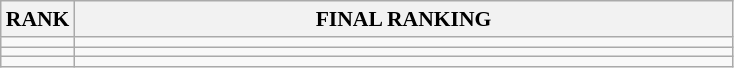<table class="wikitable" style="border-collapse: collapse; font-size: 90%;">
<tr>
<th>RANK</th>
<th style="width: 30em">FINAL RANKING</th>
</tr>
<tr>
<td align="center"></td>
<td></td>
</tr>
<tr>
<td align="center"></td>
<td></td>
</tr>
<tr>
<td align="center"></td>
<td></td>
</tr>
</table>
